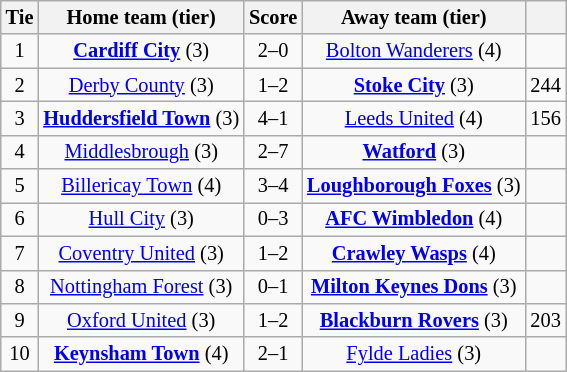<table class="wikitable" style="text-align:center; font-size:85%">
<tr>
<th>Tie</th>
<th>Home team (tier)</th>
<th>Score</th>
<th>Away team (tier)</th>
<th></th>
</tr>
<tr>
<td>1</td>
<td><strong><a href='#'>Cardiff City</a></strong> (3)</td>
<td>2–0</td>
<td><a href='#'>Bolton Wanderers</a> (4)</td>
<td></td>
</tr>
<tr>
<td>2</td>
<td><a href='#'>Derby County</a> (3)</td>
<td>1–2</td>
<td><strong><a href='#'>Stoke City</a></strong> (3)</td>
<td>244</td>
</tr>
<tr>
<td>3</td>
<td><strong><a href='#'>Huddersfield Town</a></strong> (3)</td>
<td>4–1</td>
<td><a href='#'>Leeds United</a> (4)</td>
<td>156</td>
</tr>
<tr>
<td>4</td>
<td><a href='#'>Middlesbrough</a> (3)</td>
<td>2–7</td>
<td><strong><a href='#'>Watford</a></strong> (3)</td>
<td></td>
</tr>
<tr>
<td>5</td>
<td><a href='#'>Billericay Town</a> (4)</td>
<td>3–4</td>
<td><strong><a href='#'>Loughborough Foxes</a></strong> (3)</td>
<td></td>
</tr>
<tr>
<td>6</td>
<td><a href='#'>Hull City</a> (3)</td>
<td>0–3</td>
<td><strong><a href='#'>AFC Wimbledon</a></strong> (4)</td>
<td></td>
</tr>
<tr>
<td>7</td>
<td><a href='#'>Coventry United</a> (3)</td>
<td>1–2</td>
<td><strong><a href='#'>Crawley Wasps</a></strong> (4)</td>
<td></td>
</tr>
<tr>
<td>8</td>
<td><a href='#'>Nottingham Forest</a> (3)</td>
<td>0–1</td>
<td><strong><a href='#'>Milton Keynes Dons</a></strong> (3)</td>
<td></td>
</tr>
<tr>
<td>9</td>
<td><a href='#'>Oxford United</a> (3)</td>
<td>1–2</td>
<td><strong><a href='#'>Blackburn Rovers</a></strong> (3)</td>
<td>203</td>
</tr>
<tr>
<td>10</td>
<td><strong><a href='#'>Keynsham Town</a></strong> (4)</td>
<td>2–1</td>
<td><a href='#'>Fylde Ladies</a> (3)</td>
<td></td>
</tr>
</table>
